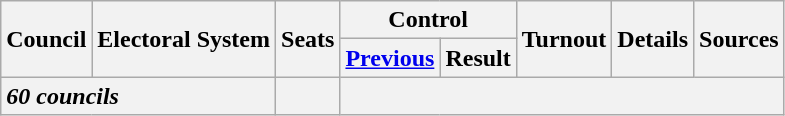<table class="wikitable" style="text-align:center">
<tr>
<th rowspan="2">Council</th>
<th rowspan="2">Electoral System</th>
<th rowspan="2">Seats</th>
<th colspan="2">Control</th>
<th rowspan="2">Turnout</th>
<th rowspan="2">Details</th>
<th rowspan="2">Sources</th>
</tr>
<tr>
<th><a href='#'>Previous</a></th>
<th>Result<br>



























































</th>
</tr>
<tr class="sortbottom">
<th style="text-align:left;" colspan="2"><em>60 councils</em></th>
<th><em></em></th>
<th colspan="5"></th>
</tr>
</table>
